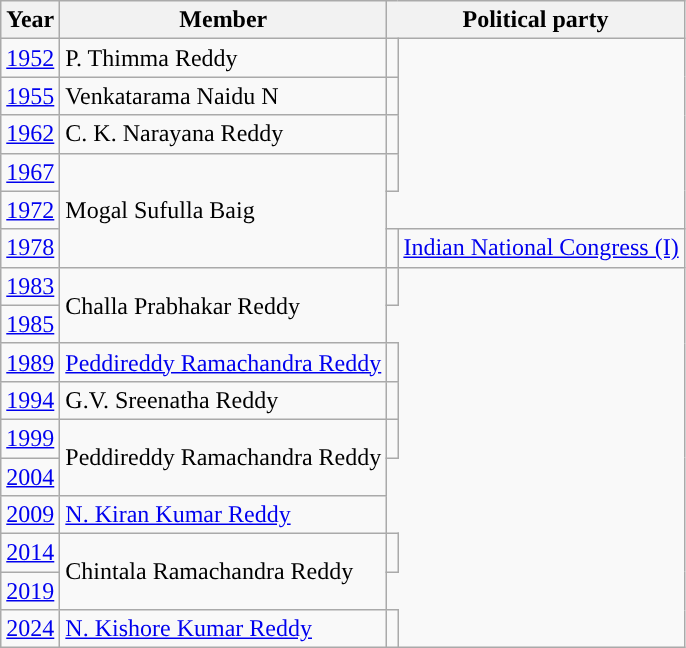<table class="wikitable sortable">
<tr>
<th>Year</th>
<th>Member</th>
<th colspan="2">Political party</th>
</tr>
<tr>
<td><a href='#'>1952</a></td>
<td>P. Thimma Reddy</td>
<td></td>
</tr>
<tr>
<td><a href='#'>1955</a></td>
<td>Venkatarama Naidu N</td>
<td></td>
</tr>
<tr>
<td><a href='#'>1962</a></td>
<td>C. K. Narayana Reddy</td>
<td></td>
</tr>
<tr>
<td><a href='#'>1967</a></td>
<td rowspan=3>Mogal Sufulla Baig</td>
<td></td>
</tr>
<tr>
<td><a href='#'>1972</a></td>
</tr>
<tr>
<td><a href='#'>1978</a></td>
<td style="background-color: "></td>
<td><a href='#'>Indian National Congress (I)</a></td>
</tr>
<tr>
<td><a href='#'>1983</a></td>
<td rowspan=2>Challa Prabhakar Reddy</td>
<td></td>
</tr>
<tr>
<td><a href='#'>1985</a></td>
</tr>
<tr>
<td><a href='#'>1989</a></td>
<td><a href='#'>Peddireddy Ramachandra Reddy</a></td>
<td></td>
</tr>
<tr>
<td><a href='#'>1994</a></td>
<td>G.V. Sreenatha Reddy</td>
<td></td>
</tr>
<tr>
<td><a href='#'>1999</a></td>
<td rowspan=2>Peddireddy Ramachandra Reddy</td>
<td></td>
</tr>
<tr>
<td><a href='#'>2004</a></td>
</tr>
<tr>
<td><a href='#'>2009</a></td>
<td><a href='#'>N. Kiran Kumar Reddy</a></td>
</tr>
<tr>
<td><a href='#'>2014</a></td>
<td rowspan=2>Chintala Ramachandra Reddy</td>
<td></td>
</tr>
<tr>
<td><a href='#'>2019</a></td>
</tr>
<tr>
<td><a href='#'>2024</a></td>
<td><a href='#'>N. Kishore Kumar Reddy</a></td>
<td></td>
</tr>
</table>
